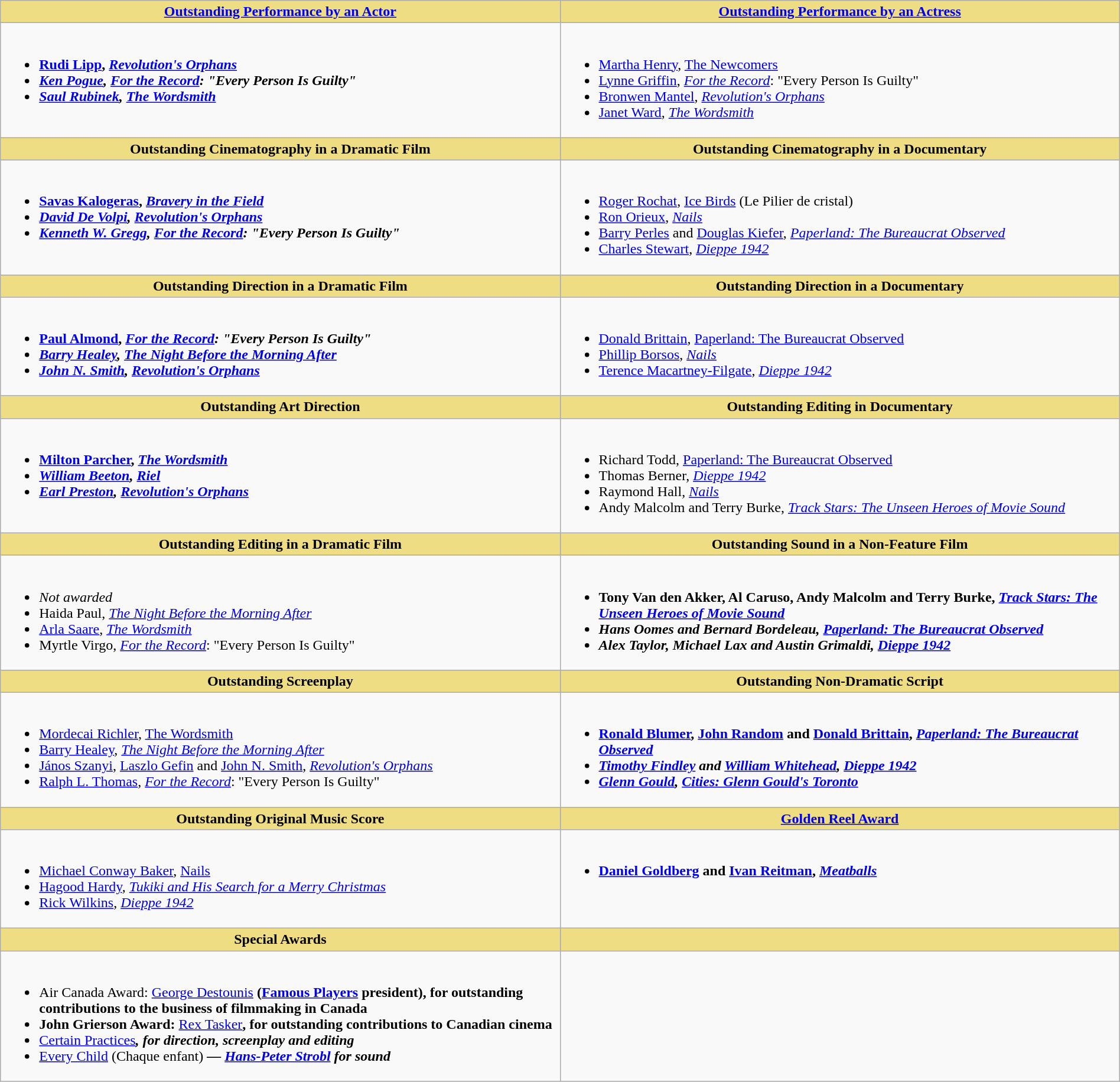<table class=wikitable width="100%">
<tr>
<th style="background:#EEDD82; width:50%"><a href='#'> Outstanding Performance by an Actor</a></th>
<th style="background:#EEDD82; width:50%"><a href='#'> Outstanding Performance by an Actress</a></th>
</tr>
<tr>
<td valign="top"><br><ul><li> <strong><a href='#'>Rudi Lipp</a>, <em><a href='#'>Revolution's Orphans</a><strong><em></li><li><a href='#'>Ken Pogue</a>, </em><a href='#'>For the Record</a><em>: "Every Person Is Guilty"</li><li><a href='#'>Saul Rubinek</a>, </em><a href='#'>The Wordsmith</a><em></li></ul></td>
<td valign="top"><br><ul><li> </strong><a href='#'>Martha Henry</a>, </em><a href='#'>The Newcomers</a></em></strong></li><li><a href='#'>Lynne Griffin</a>, <em><a href='#'>For the Record</a></em>: "Every Person Is Guilty"</li><li><a href='#'>Bronwen Mantel</a>, <em><a href='#'>Revolution's Orphans</a></em></li><li><a href='#'>Janet Ward</a>, <em><a href='#'>The Wordsmith</a></em></li></ul></td>
</tr>
<tr>
<th style="background:#EEDD82; width:50%">Outstanding Cinematography in a Dramatic Film</th>
<th style="background:#EEDD82; width:50%">Outstanding Cinematography in a Documentary</th>
</tr>
<tr>
<td valign="top"><br><ul><li> <strong><a href='#'>Savas Kalogeras</a>, <em><a href='#'>Bravery in the Field</a><strong><em></li><li><a href='#'>David De Volpi</a>, </em><a href='#'>Revolution's Orphans</a><em></li><li><a href='#'>Kenneth W. Gregg</a>, </em><a href='#'>For the Record</a><em>: "Every Person Is Guilty"</li></ul></td>
<td valign="top"><br><ul><li> </strong><a href='#'>Roger Rochat</a>, </em><a href='#'>Ice Birds</a> (Le Pilier de cristal)</em></strong></li><li><a href='#'>Ron Orieux</a>, <em><a href='#'>Nails</a></em></li><li><a href='#'>Barry Perles</a> and <a href='#'>Douglas Kiefer</a>, <em><a href='#'>Paperland: The Bureaucrat Observed</a></em></li><li><a href='#'>Charles Stewart</a>, <em><a href='#'>Dieppe 1942</a></em></li></ul></td>
</tr>
<tr>
<th style="background:#EEDD82; width:50%">Outstanding Direction in a Dramatic Film</th>
<th style="background:#EEDD82; width:50%">Outstanding Direction in a Documentary</th>
</tr>
<tr>
<td valign="top"><br><ul><li> <strong><a href='#'>Paul Almond</a>, <em><a href='#'>For the Record</a><strong><em>: "Every Person Is Guilty"</li><li><a href='#'>Barry Healey</a>, </em><a href='#'>The Night Before the Morning After</a><em></li><li><a href='#'>John N. Smith</a>, </em><a href='#'>Revolution's Orphans</a><em></li></ul></td>
<td valign="top"><br><ul><li> </strong><a href='#'>Donald Brittain</a>, </em><a href='#'>Paperland: The Bureaucrat Observed</a></em></strong></li><li><a href='#'>Phillip Borsos</a>, <em><a href='#'>Nails</a></em></li><li><a href='#'>Terence Macartney-Filgate</a>, <em><a href='#'>Dieppe 1942</a></em></li></ul></td>
</tr>
<tr>
<th style="background:#EEDD82; width:50%">Outstanding Art Direction</th>
<th style="background:#EEDD82; width:50%">Outstanding Editing in Documentary</th>
</tr>
<tr>
<td valign="top"><br><ul><li> <strong><a href='#'>Milton Parcher</a>, <em><a href='#'>The Wordsmith</a><strong><em></li><li><a href='#'>William Beeton</a>, </em><a href='#'>Riel</a><em></li><li><a href='#'>Earl Preston</a>, </em><a href='#'>Revolution's Orphans</a><em></li></ul></td>
<td valign="top"><br><ul><li> </strong>Richard Todd, </em><a href='#'>Paperland: The Bureaucrat Observed</a></em></strong></li><li>Thomas Berner, <em><a href='#'>Dieppe 1942</a></em></li><li>Raymond Hall, <em><a href='#'>Nails</a></em></li><li>Andy Malcolm and Terry Burke, <em><a href='#'>Track Stars: The Unseen Heroes of Movie Sound</a></em></li></ul></td>
</tr>
<tr>
<th style="background:#EEDD82; width:50%">Outstanding Editing in a Dramatic Film</th>
<th style="background:#EEDD82; width:50%">Outstanding Sound in a Non-Feature Film</th>
</tr>
<tr>
<td valign="top"><br><ul><li> <em>Not awarded</em></li><li>Haida Paul, <em><a href='#'>The Night Before the Morning After</a></em></li><li><a href='#'>Arla Saare</a>, <em><a href='#'>The Wordsmith</a></em></li><li>Myrtle Virgo, <em><a href='#'>For the Record</a></em>: "Every Person Is Guilty"</li></ul></td>
<td valign="top"><br><ul><li> <strong>Tony Van den Akker, Al Caruso, Andy Malcolm and Terry Burke, <em><a href='#'>Track Stars: The Unseen Heroes of Movie Sound</a><strong><em></li><li>Hans Oomes and Bernard Bordeleau, </em><a href='#'>Paperland: The Bureaucrat Observed</a><em></li><li>Alex Taylor, Michael Lax and Austin Grimaldi, </em><a href='#'>Dieppe 1942</a><em></li></ul></td>
</tr>
<tr>
<th style="background:#EEDD82; width:50%">Outstanding Screenplay</th>
<th style="background:#EEDD82; width:50%">Outstanding Non-Dramatic Script</th>
</tr>
<tr>
<td valign="top"><br><ul><li> </strong><a href='#'>Mordecai Richler</a>, </em><a href='#'>The Wordsmith</a></em></strong></li><li><a href='#'>Barry Healey</a>, <em><a href='#'>The Night Before the Morning After</a></em></li><li><a href='#'>János Szanyi</a>, <a href='#'>Laszlo Gefin</a> and <a href='#'>John N. Smith</a>, <em><a href='#'>Revolution's Orphans</a></em></li><li><a href='#'>Ralph L. Thomas</a>, <em><a href='#'>For the Record</a></em>: "Every Person Is Guilty"</li></ul></td>
<td valign="top"><br><ul><li> <strong><a href='#'>Ronald Blumer</a>, <a href='#'>John Random</a> and <a href='#'>Donald Brittain</a>, <em><a href='#'>Paperland: The Bureaucrat Observed</a><strong><em></li><li><a href='#'>Timothy Findley</a> and <a href='#'>William Whitehead</a>, </em><a href='#'>Dieppe 1942</a><em></li><li><a href='#'>Glenn Gould</a>, </em><a href='#'>Cities: Glenn Gould's Toronto</a><em></li></ul></td>
</tr>
<tr>
<th style="background:#EEDD82; width:50%">Outstanding Original Music Score</th>
<th style="background:#EEDD82; width:50%"><a href='#'>Golden Reel Award</a></th>
</tr>
<tr>
<td valign="top"><br><ul><li> </strong><a href='#'>Michael Conway Baker</a>, </em><a href='#'>Nails</a></em></strong></li><li><a href='#'>Hagood Hardy</a>, <em><a href='#'>Tukiki and His Search for a Merry Christmas</a></em></li><li><a href='#'>Rick Wilkins</a>, <em><a href='#'>Dieppe 1942</a></em></li></ul></td>
<td valign="top"><br><ul><li><strong><a href='#'>Daniel Goldberg</a> and <a href='#'>Ivan Reitman</a>, <em><a href='#'>Meatballs</a><strong><em></li></ul></td>
</tr>
<tr>
<th style="background:#EEDD82; width:50%">Special Awards</th>
<th style="background:#EEDD82; width:50%"></th>
</tr>
<tr>
<td valign="top"><br><ul><li>Air Canada Award: </strong><a href='#'>George Destounis</a><strong> (<a href='#'>Famous Players</a> president), for outstanding contributions to the business of filmmaking in Canada</li><li>John Grierson Award: </strong><a href='#'>Rex Tasker</a><strong>, for outstanding contributions to Canadian cinema</li><li></em></strong><a href='#'>Certain Practices</a><strong><em>, for direction, screenplay and editing</li><li></em></strong><a href='#'>Every Child</a> (Chaque enfant)<strong><em> — <a href='#'>Hans-Peter Strobl</a> for sound</li></ul></td>
</tr>
</table>
